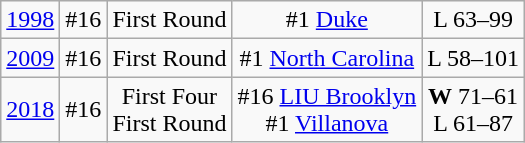<table class="wikitable">
<tr align="center">
<td><a href='#'>1998</a></td>
<td>#16</td>
<td>First Round</td>
<td>#1 <a href='#'>Duke</a></td>
<td>L 63–99</td>
</tr>
<tr align="center">
<td><a href='#'>2009</a></td>
<td>#16</td>
<td>First Round</td>
<td>#1 <a href='#'>North Carolina</a></td>
<td>L 58–101</td>
</tr>
<tr align="center">
<td><a href='#'>2018</a></td>
<td>#16</td>
<td>First Four<br>First Round</td>
<td>#16 <a href='#'>LIU Brooklyn</a><br>#1 <a href='#'>Villanova</a></td>
<td><strong>W</strong> 71–61<br> L 61–87</td>
</tr>
</table>
